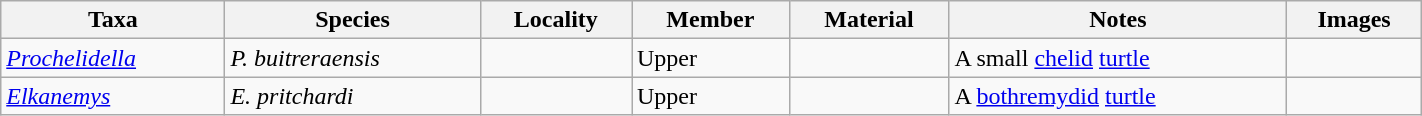<table class="wikitable sortable" align="center" width="75%">
<tr>
<th>Taxa</th>
<th>Species</th>
<th>Locality</th>
<th>Member</th>
<th>Material</th>
<th>Notes</th>
<th>Images</th>
</tr>
<tr>
<td><em><a href='#'>Prochelidella</a></em></td>
<td><em>P. buitreraensis</em></td>
<td></td>
<td>Upper</td>
<td></td>
<td>A small <a href='#'>chelid</a> <a href='#'>turtle</a></td>
<td></td>
</tr>
<tr>
<td><em><a href='#'>Elkanemys</a></em></td>
<td><em>E. pritchardi</em></td>
<td></td>
<td>Upper</td>
<td></td>
<td>A <a href='#'>bothremydid</a> <a href='#'>turtle</a></td>
<td></td>
</tr>
</table>
